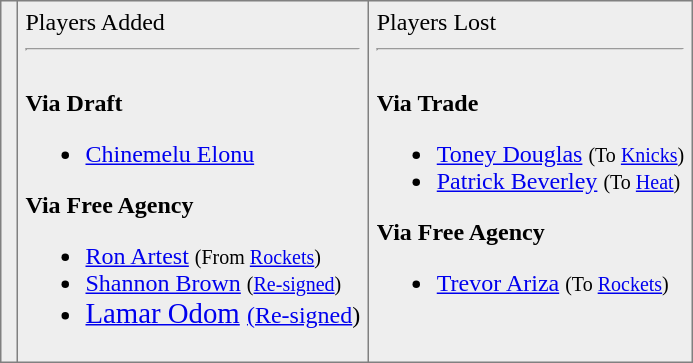<table border="1" style="border-collapse:collapse; background:#eee;"  cellpadding="5">
<tr>
<td></td>
<td valign="top">Players Added <hr><br><strong>Via Draft</strong><ul><li><a href='#'>Chinemelu Elonu</a></li></ul><strong>Via Free Agency</strong><ul><li><a href='#'>Ron Artest</a> <small>(From <a href='#'>Rockets</a>)</small></li><li><a href='#'>Shannon Brown</a> <small>(<a href='#'>Re-signed</a>)</small></li><li><big> <a href='#'>Lamar Odom</a> <small> <a href='#'>(Re-signed</a>)</small></big></li></ul></td>
<td valign="top">Players Lost <hr><br><strong>Via Trade</strong><ul><li><a href='#'>Toney Douglas</a> <small>(To <a href='#'>Knicks</a>)</small></li><li><a href='#'>Patrick Beverley</a> <small>(To <a href='#'>Heat</a>)</small></li></ul><strong>Via Free Agency</strong><ul><li><a href='#'>Trevor Ariza</a> <small>(To <a href='#'>Rockets</a>)</small></li></ul></td>
</tr>
</table>
